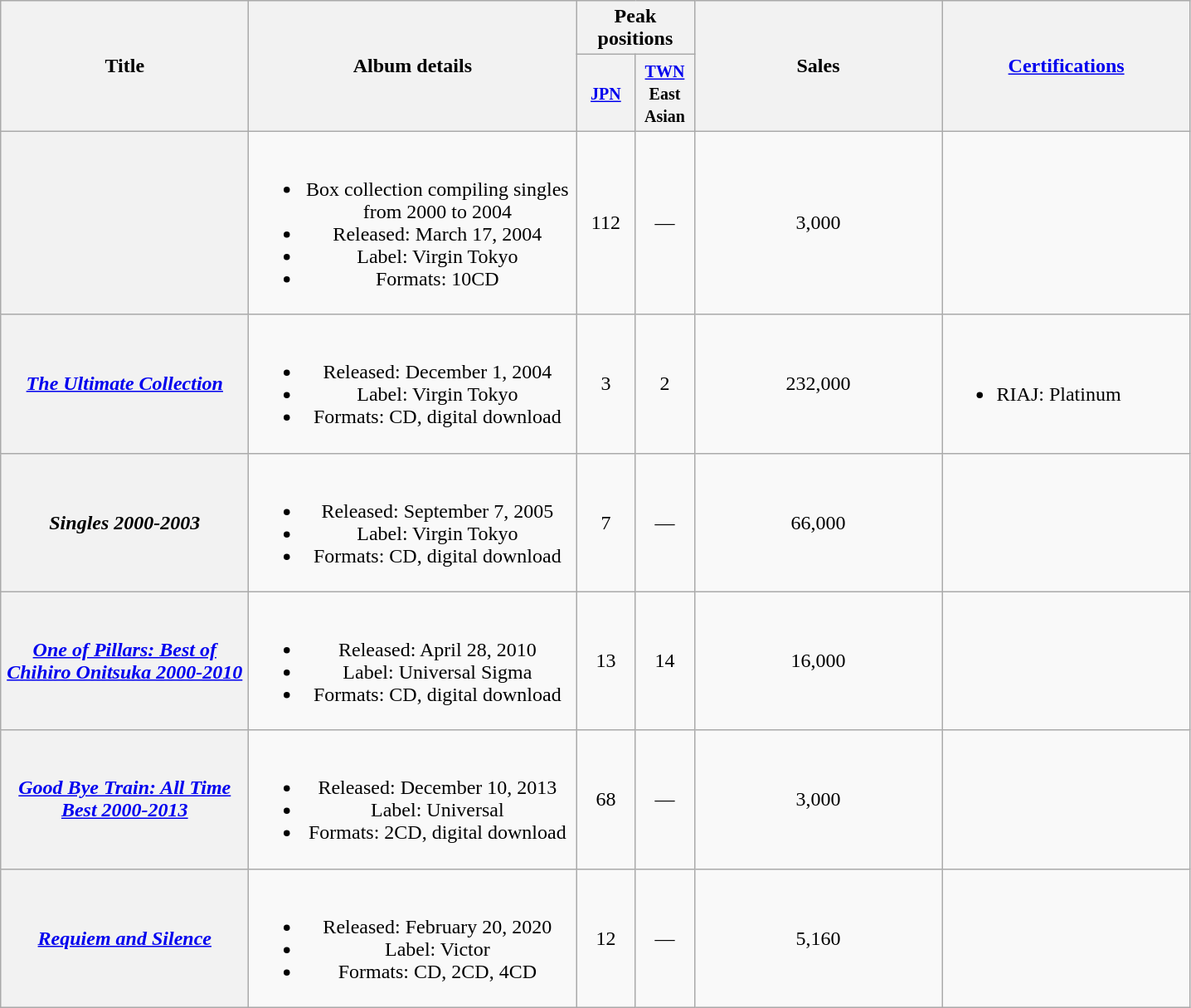<table class="wikitable plainrowheaders" style="text-align:center;">
<tr>
<th style="width:12em;" rowspan="2">Title</th>
<th style="width:16em;" rowspan="2">Album details</th>
<th colspan="2">Peak positions</th>
<th style="width:12em;" rowspan="2">Sales</th>
<th style="width:12em;" rowspan="2"><a href='#'>Certifications</a></th>
</tr>
<tr>
<th style="width:2.5em;"><small><a href='#'>JPN</a></small><br></th>
<th style="width:2.5em;"><small><a href='#'>TWN</a> East Asian</small><br></th>
</tr>
<tr>
<th scope="row"></th>
<td><br><ul><li>Box collection compiling singles from 2000 to 2004</li><li>Released: March 17, 2004</li><li>Label: Virgin Tokyo</li><li>Formats: 10CD</li></ul></td>
<td>112</td>
<td>—</td>
<td>3,000</td>
<td align="left"></td>
</tr>
<tr>
<th scope="row"><em><a href='#'>The Ultimate Collection</a></em></th>
<td><br><ul><li>Released: December 1, 2004</li><li>Label: Virgin Tokyo</li><li>Formats: CD, digital download</li></ul></td>
<td>3</td>
<td>2</td>
<td>232,000</td>
<td align="left"><br><ul><li>RIAJ: Platinum</li></ul></td>
</tr>
<tr>
<th scope="row"><em>Singles 2000-2003</em></th>
<td><br><ul><li>Released: September 7, 2005</li><li>Label: Virgin Tokyo</li><li>Formats: CD, digital download</li></ul></td>
<td>7</td>
<td>—</td>
<td>66,000</td>
<td align="left"></td>
</tr>
<tr>
<th scope="row"><em><a href='#'>One of Pillars: Best of Chihiro Onitsuka 2000-2010</a></em></th>
<td><br><ul><li>Released: April 28, 2010</li><li>Label: Universal Sigma</li><li>Formats: CD, digital download</li></ul></td>
<td>13</td>
<td>14</td>
<td>16,000</td>
<td align="left"></td>
</tr>
<tr>
<th scope="row"><em><a href='#'>Good Bye Train: All Time Best 2000-2013</a></em></th>
<td><br><ul><li>Released: December 10, 2013</li><li>Label: Universal</li><li>Formats: 2CD, digital download</li></ul></td>
<td>68</td>
<td>—</td>
<td>3,000</td>
<td align="left"></td>
</tr>
<tr>
<th scope="row"><em><a href='#'>Requiem and Silence</a></em></th>
<td><br><ul><li>Released: February 20, 2020</li><li>Label: Victor</li><li>Formats: CD, 2CD, 4CD</li></ul></td>
<td>12</td>
<td>—</td>
<td>5,160</td>
<td></td>
</tr>
</table>
